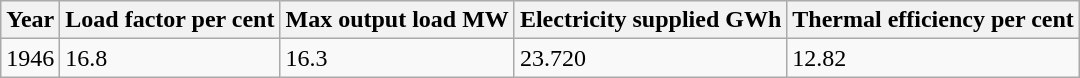<table class="wikitable">
<tr>
<th>Year</th>
<th>Load factor per cent</th>
<th>Max output load MW</th>
<th>Electricity supplied GWh</th>
<th>Thermal efficiency per cent</th>
</tr>
<tr>
<td>1946</td>
<td>16.8</td>
<td>16.3</td>
<td>23.720</td>
<td>12.82</td>
</tr>
</table>
